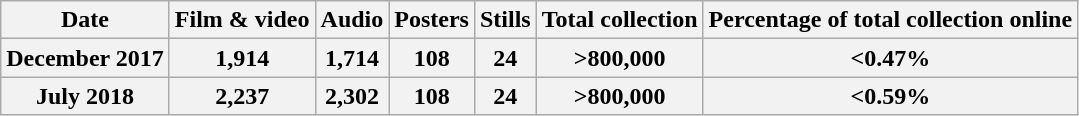<table class="wikitable">
<tr>
<th>Date</th>
<th>Film & video</th>
<th>Audio</th>
<th>Posters</th>
<th>Stills</th>
<th>Total collection</th>
<th>Percentage of total collection online</th>
</tr>
<tr>
<th>December 2017</th>
<th>1,914</th>
<th>1,714</th>
<th>108</th>
<th>24</th>
<th>>800,000</th>
<th><0.47%</th>
</tr>
<tr>
<th>July 2018</th>
<th>2,237</th>
<th>2,302</th>
<th>108</th>
<th>24</th>
<th>>800,000</th>
<th><0.59%</th>
</tr>
</table>
